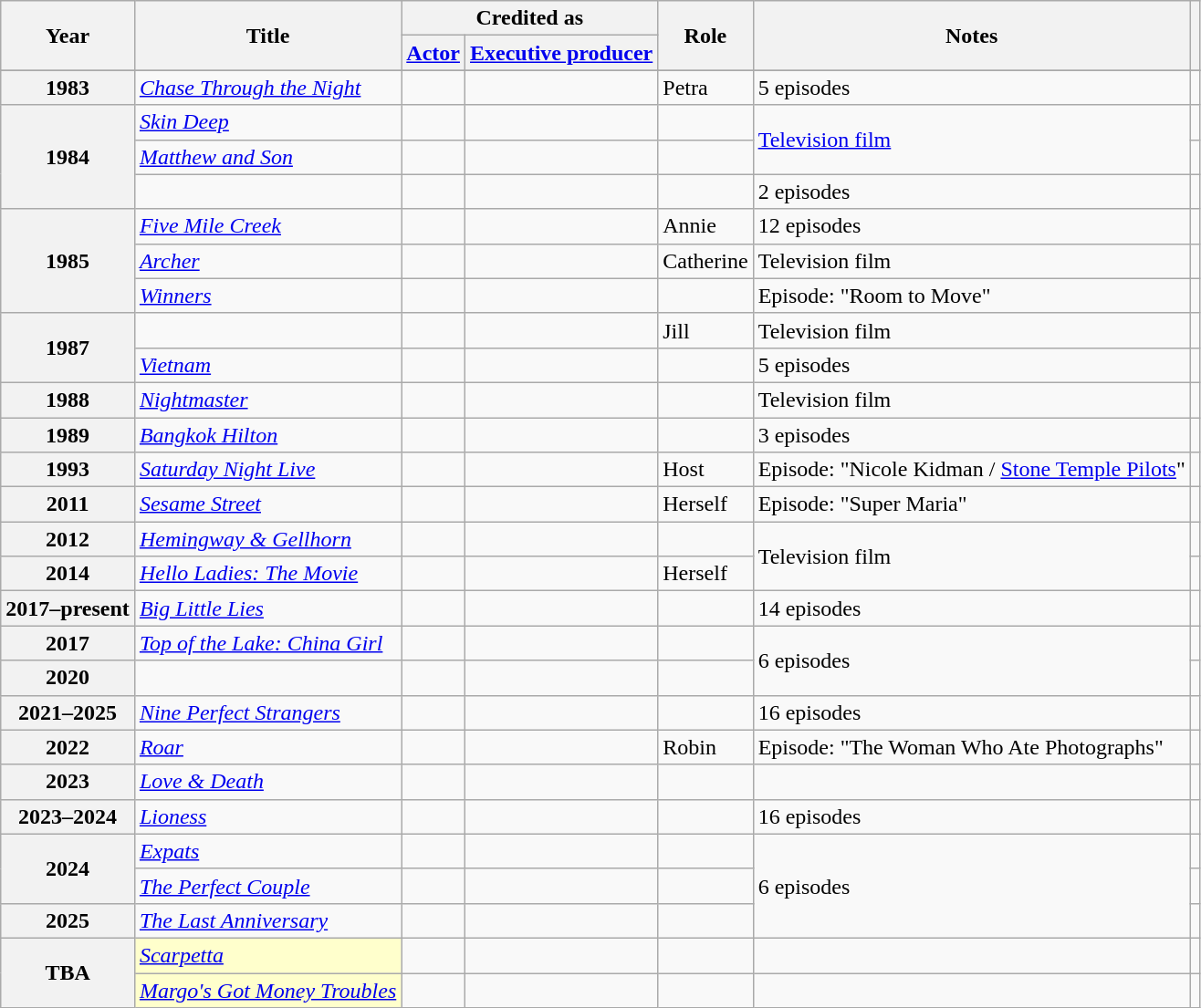<table class="wikitable plainrowheaders sortable">
<tr>
<th rowspan="2" scope="col">Year</th>
<th rowspan="2" scope="col">Title</th>
<th colspan="2" scope="col">Credited as</th>
<th rowspan="2" scope="col">Role</th>
<th rowspan="2" scope="col">Notes</th>
<th rowspan="2" scope="col"   class="unsortable"></th>
</tr>
<tr>
<th><a href='#'>Actor</a></th>
<th><a href='#'>Executive producer</a></th>
</tr>
<tr>
</tr>
<tr>
<th rowspan="1" scope="row">1983</th>
<td><em><a href='#'>Chase Through the Night</a></em></td>
<td></td>
<td></td>
<td>Petra</td>
<td>5 episodes</td>
<td style="text-align:center;"></td>
</tr>
<tr>
<th scope="row" rowspan="3">1984</th>
<td><em><a href='#'>Skin Deep</a></em></td>
<td></td>
<td></td>
<td></td>
<td rowspan="2"><a href='#'>Television film</a></td>
<td style="text-align:center;"></td>
</tr>
<tr>
<td><em><a href='#'>Matthew and Son</a></em></td>
<td></td>
<td></td>
<td></td>
<td style="text-align:center;"></td>
</tr>
<tr>
<td><em></em></td>
<td></td>
<td></td>
<td></td>
<td>2 episodes</td>
<td style="text-align:center;"></td>
</tr>
<tr>
<th scope="row" rowspan="3">1985</th>
<td><em><a href='#'>Five Mile Creek</a></em></td>
<td></td>
<td></td>
<td>Annie</td>
<td>12 episodes</td>
<td style="text-align:center;"></td>
</tr>
<tr>
<td><em><a href='#'>Archer</a></em></td>
<td></td>
<td></td>
<td>Catherine</td>
<td>Television film</td>
<td style="text-align:center;"></td>
</tr>
<tr>
<td><em><a href='#'>Winners</a></em></td>
<td></td>
<td></td>
<td></td>
<td>Episode: "Room to Move"</td>
<td style="text-align:center;"></td>
</tr>
<tr>
<th scope="row" rowspan="2">1987</th>
<td><em></em></td>
<td></td>
<td></td>
<td>Jill</td>
<td>Television film</td>
<td style="text-align:center;"></td>
</tr>
<tr>
<td><em><a href='#'>Vietnam</a></em></td>
<td></td>
<td></td>
<td></td>
<td>5 episodes</td>
<td style="text-align:center;"></td>
</tr>
<tr>
<th scope="row">1988</th>
<td><em><a href='#'>Nightmaster</a></em></td>
<td></td>
<td></td>
<td></td>
<td>Television film</td>
<td style="text-align:center;"></td>
</tr>
<tr>
<th scope="row">1989</th>
<td><em><a href='#'>Bangkok Hilton</a></em></td>
<td></td>
<td></td>
<td></td>
<td>3 episodes</td>
<td style="text-align:center;"></td>
</tr>
<tr>
<th scope="row">1993</th>
<td><em><a href='#'>Saturday Night Live</a></em></td>
<td></td>
<td></td>
<td>Host</td>
<td>Episode: "Nicole Kidman / <a href='#'>Stone Temple Pilots</a>"</td>
<td style="text-align:center;"></td>
</tr>
<tr>
<th scope="row">2011</th>
<td><em><a href='#'>Sesame Street</a></em></td>
<td></td>
<td></td>
<td>Herself</td>
<td>Episode: "Super Maria"</td>
<td style="text-align:center;"></td>
</tr>
<tr>
<th scope="row">2012</th>
<td><em><a href='#'>Hemingway & Gellhorn</a></em></td>
<td></td>
<td></td>
<td></td>
<td rowspan="2">Television film</td>
<td style="text-align:center;"></td>
</tr>
<tr>
<th scope="row">2014</th>
<td><em><a href='#'>Hello Ladies: The Movie</a></em></td>
<td></td>
<td></td>
<td>Herself</td>
<td style="text-align:center;"></td>
</tr>
<tr>
<th scope="row">2017–present</th>
<td><em><a href='#'>Big Little Lies</a></em></td>
<td></td>
<td></td>
<td></td>
<td>14 episodes</td>
<td style="text-align:center;"></td>
</tr>
<tr>
<th scope="row">2017</th>
<td><em><a href='#'>Top of the Lake: China Girl</a></em></td>
<td></td>
<td></td>
<td></td>
<td rowspan="2">6 episodes</td>
<td style="text-align:center;"></td>
</tr>
<tr>
<th scope="row">2020</th>
<td><em></em></td>
<td></td>
<td></td>
<td></td>
<td style="text-align:center;"></td>
</tr>
<tr>
<th scope="row">2021–2025</th>
<td><em><a href='#'>Nine Perfect Strangers</a></em></td>
<td></td>
<td></td>
<td></td>
<td>16 episodes</td>
<td style="text-align:center;"></td>
</tr>
<tr>
<th scope="row">2022</th>
<td><em><a href='#'>Roar</a></em></td>
<td></td>
<td></td>
<td>Robin</td>
<td>Episode: "The Woman Who Ate Photographs"</td>
<td style="text-align:center;"></td>
</tr>
<tr>
<th scope="row">2023</th>
<td><em><a href='#'>Love & Death</a></em></td>
<td></td>
<td></td>
<td></td>
<td></td>
<td style="text-align:center;"></td>
</tr>
<tr>
<th scope="row">2023–2024</th>
<td><em><a href='#'>Lioness</a></em></td>
<td></td>
<td></td>
<td></td>
<td>16 episodes</td>
<td style="text-align:center;"></td>
</tr>
<tr>
<th scope="row" rowspan="2">2024</th>
<td><em><a href='#'>Expats</a></em></td>
<td></td>
<td></td>
<td></td>
<td rowspan="3">6 episodes</td>
<td style="text-align:center;"></td>
</tr>
<tr>
<td><em><a href='#'>The Perfect Couple</a></em></td>
<td></td>
<td></td>
<td></td>
<td style="text-align:center;"></td>
</tr>
<tr>
<th scope="row">2025</th>
<td><em><a href='#'>The Last Anniversary</a></em></td>
<td></td>
<td></td>
<td></td>
<td style="text-align:center;"></td>
</tr>
<tr>
<th rowspan="2" scope="row">TBA</th>
<td style="background:#FFFFCC;"><em><a href='#'>Scarpetta</a></em> </td>
<td></td>
<td></td>
<td></td>
<td></td>
<td style="text-align:center;"></td>
</tr>
<tr>
<td style="background:#FFFFCC;"><em><a href='#'>Margo's Got Money Troubles</a></em> </td>
<td></td>
<td></td>
<td></td>
<td></td>
<td style="text-align:center;"></td>
</tr>
</table>
